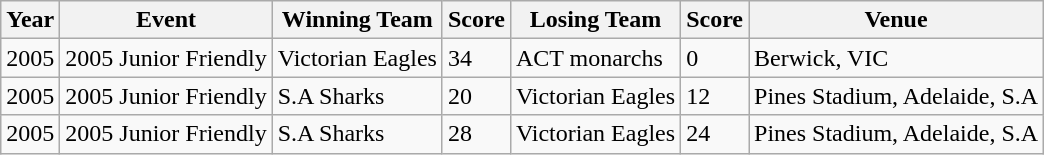<table class="wikitable">
<tr>
<th>Year</th>
<th>Event</th>
<th>Winning Team</th>
<th>Score</th>
<th>Losing Team</th>
<th>Score</th>
<th>Venue</th>
</tr>
<tr>
<td>2005</td>
<td>2005 Junior  Friendly</td>
<td>Victorian Eagles</td>
<td>34</td>
<td>ACT monarchs</td>
<td>0</td>
<td>Berwick, VIC</td>
</tr>
<tr>
<td>2005</td>
<td>2005 Junior  Friendly</td>
<td>S.A Sharks</td>
<td>20</td>
<td>Victorian Eagles</td>
<td>12</td>
<td>Pines Stadium, Adelaide, S.A</td>
</tr>
<tr>
<td>2005</td>
<td>2005 Junior  Friendly</td>
<td>S.A Sharks</td>
<td>28</td>
<td>Victorian Eagles</td>
<td>24</td>
<td>Pines Stadium, Adelaide, S.A</td>
</tr>
</table>
